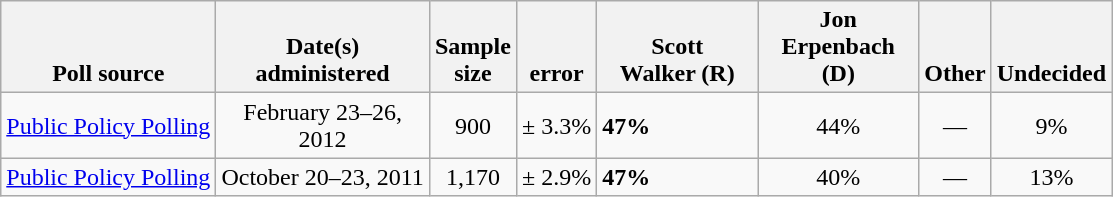<table class="wikitable">
<tr valign= bottom>
<th>Poll source</th>
<th style="width:135px;">Date(s)<br>administered</th>
<th class=small>Sample<br>size</th>
<th><br>error</th>
<th style="width:100px;">Scott<br>Walker (R)</th>
<th style="width:100px;">Jon<br>Erpenbach (D)</th>
<th>Other</th>
<th>Undecided</th>
</tr>
<tr>
<td><a href='#'>Public Policy Polling</a></td>
<td align=center>February 23–26, 2012</td>
<td align=center>900</td>
<td align=center>± 3.3%</td>
<td><strong>47%</strong></td>
<td align=center>44%</td>
<td align=center>—</td>
<td align=center>9%</td>
</tr>
<tr>
<td><a href='#'>Public Policy Polling</a></td>
<td align=center>October 20–23, 2011</td>
<td align=center>1,170</td>
<td align=center>± 2.9%</td>
<td><strong>47%</strong></td>
<td align=center>40%</td>
<td align=center>—</td>
<td align=center>13%</td>
</tr>
</table>
